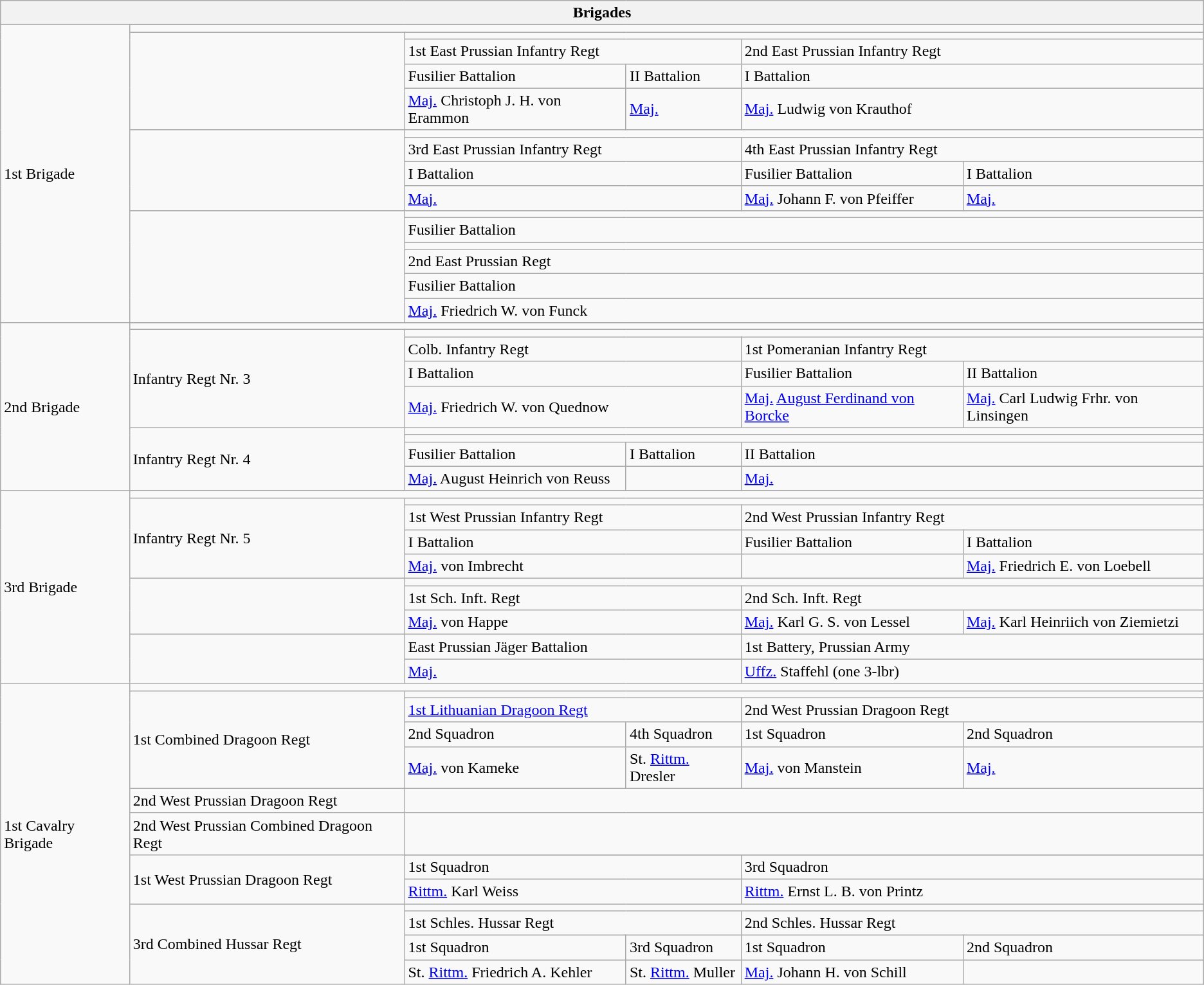<table class="wikitable">
<tr>
<th colspan=6>Brigades</th>
</tr>
<tr>
<td rowspan=16>1st Brigade</td>
</tr>
<tr>
<td colspan=5></td>
</tr>
<tr>
<td rowspan="4"></td>
<td colspan=4></td>
</tr>
<tr>
<td colspan="2">1st East Prussian Infantry Regt</td>
<td colspan=2>2nd East Prussian Infantry Regt</td>
</tr>
<tr>
<td>Fusilier Battalion</td>
<td>II Battalion</td>
<td colspan=2>I Battalion</td>
</tr>
<tr>
<td><a href='#'>Maj.</a> Christoph J. H. von Erammon</td>
<td><a href='#'>Maj.</a> </td>
<td colspan=2><a href='#'>Maj.</a> Ludwig von Krauthof</td>
</tr>
<tr>
<td rowspan="4"></td>
<td colspan=4></td>
</tr>
<tr>
<td colspan="2">3rd East Prussian Infantry Regt</td>
<td colspan=2>4th East Prussian Infantry Regt</td>
</tr>
<tr>
<td colspan="2">I Battalion</td>
<td>Fusilier Battalion</td>
<td>I Battalion</td>
</tr>
<tr>
<td colspan="2"><a href='#'>Maj.</a> </td>
<td><a href='#'>Maj.</a> Johann F. von Pfeiffer</td>
<td colspan=2><a href='#'>Maj.</a> </td>
</tr>
<tr>
<td rowspan="6"></td>
<td colspan=4></td>
</tr>
<tr>
<td colspan=4>Fusilier Battalion</td>
</tr>
<tr>
<td colspan=4></td>
</tr>
<tr>
<td colspan = 4>2nd East Prussian Regt</td>
</tr>
<tr>
<td colspan=4>Fusilier Battalion</td>
</tr>
<tr>
<td colspan=4><a href='#'>Maj.</a> Friedrich W. von Funck</td>
</tr>
<tr>
<td rowspan=10>2nd Brigade</td>
</tr>
<tr>
<td colspan=5></td>
</tr>
<tr>
<td rowspan="4">Infantry Regt Nr. 3</td>
<td colspan=4></td>
</tr>
<tr>
<td colspan=2>Colb. Infantry Regt</td>
<td colspan=2>1st Pomeranian Infantry Regt</td>
</tr>
<tr>
<td colspan=2>I Battalion</td>
<td>Fusilier Battalion</td>
<td>II Battalion</td>
</tr>
<tr>
<td colspan=2><a href='#'>Maj.</a> Friedrich W. von Quednow</td>
<td><a href='#'>Maj.</a> <a href='#'>August Ferdinand von Borcke</a></td>
<td colspan=2><a href='#'>Maj.</a> Carl Ludwig Frhr. von Linsingen</td>
</tr>
<tr>
<td rowspan=4>Infantry Regt Nr. 4</td>
<td colspan=4></td>
</tr>
<tr>
<td colspan="4"></td>
</tr>
<tr>
<td>Fusilier Battalion</td>
<td>I Battalion</td>
<td colspan=2>II Battalion</td>
</tr>
<tr>
<td><a href='#'>Maj.</a> August Heinrich von Reuss</td>
<td></td>
<td colspan=2><a href='#'>Maj.</a> </td>
</tr>
<tr>
<td rowspan=11>3rd Brigade</td>
</tr>
<tr>
<td colspan=5></td>
</tr>
<tr>
<td rowspan="4">Infantry Regt Nr. 5</td>
<td colspan=4></td>
</tr>
<tr>
<td colspan=2>1st West Prussian Infantry Regt</td>
<td colspan=2>2nd West Prussian Infantry Regt</td>
</tr>
<tr>
<td colspan=2>I Battalion</td>
<td>Fusilier Battalion</td>
<td colspan=2>I Battalion</td>
</tr>
<tr>
<td colspan=2><a href='#'>Maj.</a> von Imbrecht</td>
<td></td>
<td colspan=2><a href='#'>Maj.</a> Friedrich E. von Loebell</td>
</tr>
<tr>
<td rowspan=3></td>
<td colspan=4></td>
</tr>
<tr>
<td colspan=2>1st Sch. Inft. Regt</td>
<td colspan=2>2nd Sch. Inft. Regt</td>
</tr>
<tr>
<td colspan=2><a href='#'>Maj.</a> von Happe</td>
<td><a href='#'>Maj.</a> Karl G. S. von Lessel</td>
<td colspan=2><a href='#'>Maj.</a> Karl Heinriich von Ziemietzi</td>
</tr>
<tr>
<td rowspan="2"></td>
<td colspan=2>East Prussian Jäger Battalion</td>
<td colspan=2>1st Battery, Prussian Army</td>
</tr>
<tr>
<td colspan="2"><a href='#'>Maj.</a> </td>
<td colspan=2><a href='#'>Uffz.</a> Staffehl (one 3-lbr)</td>
</tr>
<tr>
<td rowspan="14">1st Cavalry Brigade</td>
<td colspan=5></td>
</tr>
<tr>
<td rowspan="4">1st Combined Dragoon Regt</td>
<td colspan=4></td>
</tr>
<tr>
<td colspan=2><a href='#'>1st Lithuanian Dragoon Regt</a></td>
<td colspan=2>2nd West Prussian Dragoon Regt</td>
</tr>
<tr>
<td>2nd Squadron</td>
<td>4th Squadron</td>
<td>1st Squadron</td>
<td>2nd Squadron</td>
</tr>
<tr>
<td><a href='#'>Maj.</a> von Kameke</td>
<td>St. <a href='#'>Rittm.</a> Dresler</td>
<td><a href='#'>Maj.</a> von Manstein</td>
<td><a href='#'>Maj.</a> </td>
</tr>
<tr>
<td>2nd West Prussian Dragoon Regt</td>
<td colspan=4></td>
</tr>
<tr>
<td>2nd West Prussian Combined Dragoon Regt</td>
<td colspan=4></td>
</tr>
<tr>
<td rowspan="3">1st West Prussian Dragoon Regt</td>
</tr>
<tr>
<td colspan=2>1st Squadron</td>
<td colspan=2>3rd Squadron</td>
</tr>
<tr>
<td colspan=2><a href='#'>Rittm.</a> Karl Weiss</td>
<td colspan=2><a href='#'>Rittm.</a> Ernst L. B. von Printz</td>
</tr>
<tr>
<td rowspan=5>3rd Combined Hussar Regt</td>
<td colspan=4></td>
</tr>
<tr>
<td colspan=2>1st Schles. Hussar Regt</td>
<td colspan=2>2nd Schles. Hussar Regt</td>
</tr>
<tr>
<td>1st Squadron</td>
<td>3rd Squadron</td>
<td>1st Squadron</td>
<td>2nd Squadron</td>
</tr>
<tr>
<td>St. <a href='#'>Rittm.</a> Friedrich A. Kehler</td>
<td>St. <a href='#'>Rittm.</a> Muller</td>
<td><a href='#'>Maj.</a> Johann H. von Schill</td>
<td></td>
</tr>
</table>
